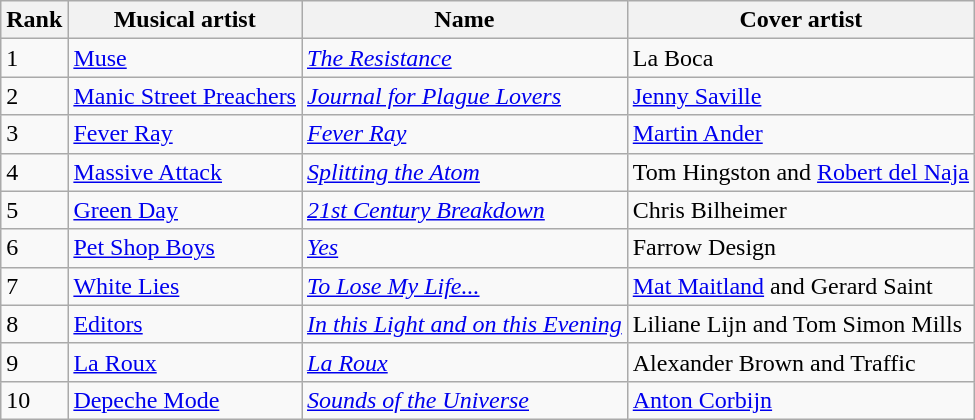<table class=wikitable>
<tr>
<th>Rank</th>
<th>Musical artist</th>
<th>Name</th>
<th>Cover artist</th>
</tr>
<tr>
<td>1</td>
<td><a href='#'>Muse</a></td>
<td><em><a href='#'>The Resistance</a></em></td>
<td>La Boca</td>
</tr>
<tr>
<td>2</td>
<td><a href='#'>Manic Street Preachers</a></td>
<td><em><a href='#'>Journal for Plague Lovers</a></em></td>
<td><a href='#'>Jenny Saville</a></td>
</tr>
<tr>
<td>3</td>
<td><a href='#'>Fever Ray</a></td>
<td><em><a href='#'>Fever Ray</a></em></td>
<td><a href='#'>Martin Ander</a></td>
</tr>
<tr>
<td>4</td>
<td><a href='#'>Massive Attack</a></td>
<td><em><a href='#'>Splitting the Atom</a></em></td>
<td>Tom Hingston and <a href='#'>Robert del Naja</a></td>
</tr>
<tr>
<td>5</td>
<td><a href='#'>Green Day</a></td>
<td><em><a href='#'>21st Century Breakdown</a></em></td>
<td>Chris Bilheimer</td>
</tr>
<tr>
<td>6</td>
<td><a href='#'>Pet Shop Boys</a></td>
<td><em><a href='#'>Yes</a></em></td>
<td>Farrow Design</td>
</tr>
<tr>
<td>7</td>
<td><a href='#'>White Lies</a></td>
<td><em><a href='#'>To Lose My Life...</a></em></td>
<td><a href='#'>Mat Maitland</a> and Gerard Saint</td>
</tr>
<tr>
<td>8</td>
<td><a href='#'>Editors</a></td>
<td><em><a href='#'>In this Light and on this Evening</a></em></td>
<td>Liliane Lijn and Tom Simon Mills</td>
</tr>
<tr>
<td>9</td>
<td><a href='#'>La Roux</a></td>
<td><em><a href='#'>La Roux</a></em></td>
<td>Alexander Brown and Traffic</td>
</tr>
<tr>
<td>10</td>
<td><a href='#'>Depeche Mode</a></td>
<td><em><a href='#'>Sounds of the Universe</a></em></td>
<td><a href='#'>Anton Corbijn</a></td>
</tr>
</table>
